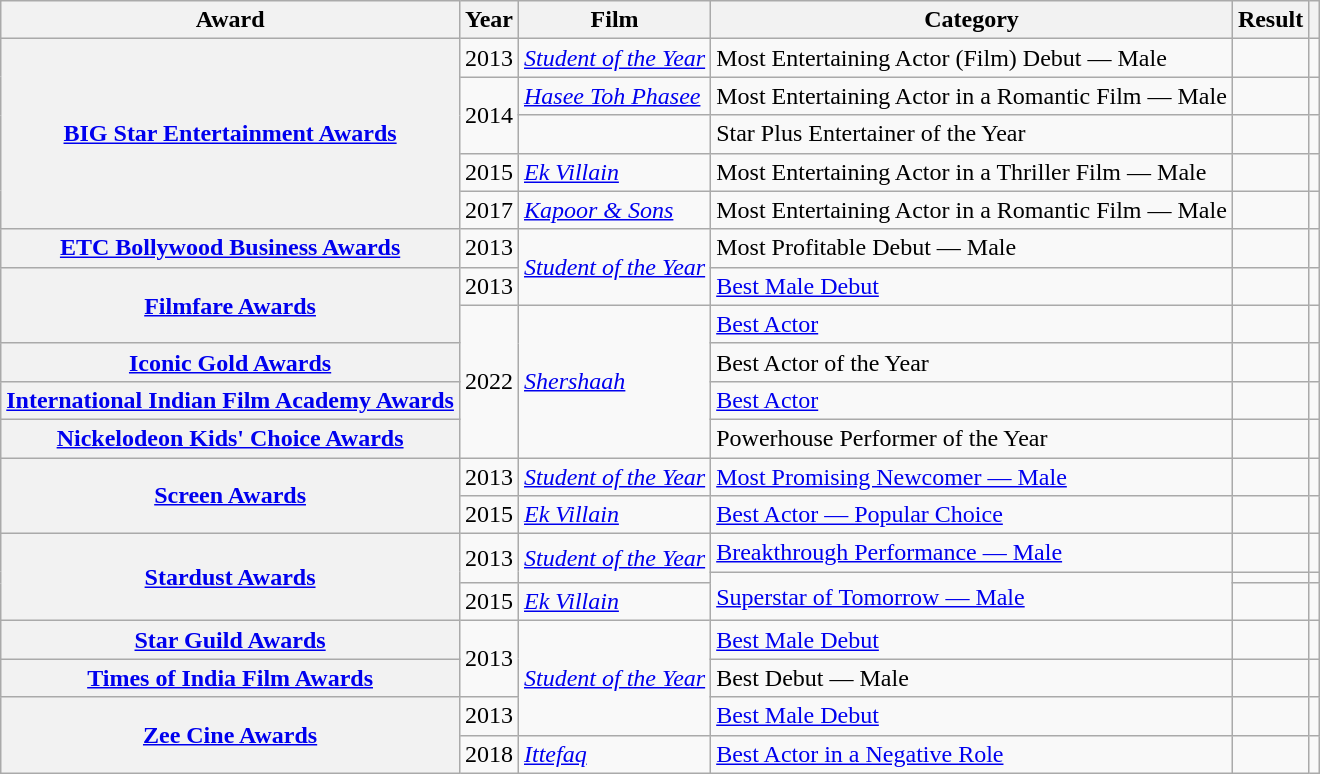<table class="wikitable plainrowheaders">
<tr>
<th scope="col">Award</th>
<th scope="col">Year</th>
<th scope="col">Film</th>
<th scope="col">Category</th>
<th scope="col">Result</th>
<th scope="col" class="unsortable"></th>
</tr>
<tr>
<th scope="row" rowspan="5"><a href='#'>BIG Star Entertainment Awards</a></th>
<td>2013</td>
<td><em><a href='#'>Student of the Year</a></em></td>
<td>Most Entertaining Actor (Film) Debut — Male</td>
<td></td>
<td style="text-align:center;"></td>
</tr>
<tr>
<td rowspan="2">2014</td>
<td><em><a href='#'>Hasee Toh Phasee</a></em></td>
<td>Most Entertaining Actor in a Romantic Film — Male</td>
<td></td>
<td style="text-align:center;"></td>
</tr>
<tr>
<td></td>
<td>Star Plus Entertainer of the Year </td>
<td></td>
<td style="text-align:center;"></td>
</tr>
<tr>
<td>2015</td>
<td><em><a href='#'>Ek Villain</a></em></td>
<td>Most Entertaining Actor in a Thriller Film — Male</td>
<td></td>
<td style="text-align:center;"></td>
</tr>
<tr>
<td>2017</td>
<td><em><a href='#'>Kapoor & Sons</a></em></td>
<td>Most Entertaining Actor in a Romantic Film — Male</td>
<td></td>
<td style="text-align:center;"></td>
</tr>
<tr>
<th scope="row"><a href='#'>ETC Bollywood Business Awards</a></th>
<td>2013</td>
<td rowspan="2"><em><a href='#'>Student of the Year</a></em></td>
<td>Most Profitable Debut — Male</td>
<td></td>
<td style="text-align:center;"></td>
</tr>
<tr>
<th scope="row" rowspan="2"><a href='#'>Filmfare Awards</a></th>
<td>2013</td>
<td><a href='#'>Best Male Debut</a></td>
<td></td>
<td style="text-align:center;"></td>
</tr>
<tr>
<td rowspan="4">2022</td>
<td rowspan="4"><em><a href='#'>Shershaah</a></em></td>
<td><a href='#'>Best Actor</a></td>
<td></td>
<td style="text-align:center;"></td>
</tr>
<tr>
<th scope="row"><a href='#'>Iconic Gold Awards</a></th>
<td>Best Actor of the Year</td>
<td></td>
<td style="text-align:center;"></td>
</tr>
<tr>
<th scope="row"><a href='#'>International Indian Film Academy Awards</a></th>
<td><a href='#'>Best Actor</a></td>
<td></td>
<td style="text-align:center;"></td>
</tr>
<tr>
<th scope="row"><a href='#'>Nickelodeon Kids' Choice Awards</a></th>
<td>Powerhouse Performer of the Year</td>
<td></td>
<td style="text-align:center;"></td>
</tr>
<tr>
<th scope="row" rowspan="2"><a href='#'>Screen Awards</a></th>
<td>2013</td>
<td><em><a href='#'>Student of the Year</a></em></td>
<td><a href='#'>Most Promising Newcomer — Male</a></td>
<td></td>
<td style="text-align:center;"></td>
</tr>
<tr>
<td>2015</td>
<td><em><a href='#'>Ek Villain</a></em></td>
<td><a href='#'>Best Actor — Popular Choice</a></td>
<td></td>
<td style="text-align:center;"></td>
</tr>
<tr>
<th scope="row" rowspan="3"><a href='#'>Stardust Awards</a></th>
<td rowspan="2">2013</td>
<td rowspan="2"><em><a href='#'>Student of the Year</a></em></td>
<td><a href='#'>Breakthrough Performance — Male</a> </td>
<td></td>
<td style="text-align:center;"></td>
</tr>
<tr>
<td rowspan="2"><a href='#'>Superstar of Tomorrow — Male</a></td>
<td></td>
<td style="text-align:center;"></td>
</tr>
<tr>
<td>2015</td>
<td><em><a href='#'>Ek Villain</a></em></td>
<td></td>
<td style="text-align:center;"></td>
</tr>
<tr>
<th scope="row"><a href='#'>Star Guild Awards</a></th>
<td rowspan="2">2013</td>
<td rowspan="3"><em><a href='#'>Student of the Year</a></em></td>
<td><a href='#'>Best Male Debut</a></td>
<td></td>
<td style="text-align:center;"></td>
</tr>
<tr>
<th scope="row"><a href='#'>Times of India Film Awards</a></th>
<td>Best Debut — Male</td>
<td></td>
<td style="text-align:center;"></td>
</tr>
<tr>
<th scope="row" rowspan="2"><a href='#'>Zee Cine Awards</a></th>
<td>2013</td>
<td><a href='#'>Best Male Debut</a></td>
<td></td>
<td style="text-align:center;"></td>
</tr>
<tr>
<td>2018</td>
<td><a href='#'><em>Ittefaq</em></a></td>
<td><a href='#'>Best Actor in a Negative Role</a></td>
<td></td>
<td style="text-align:center;"></td>
</tr>
</table>
